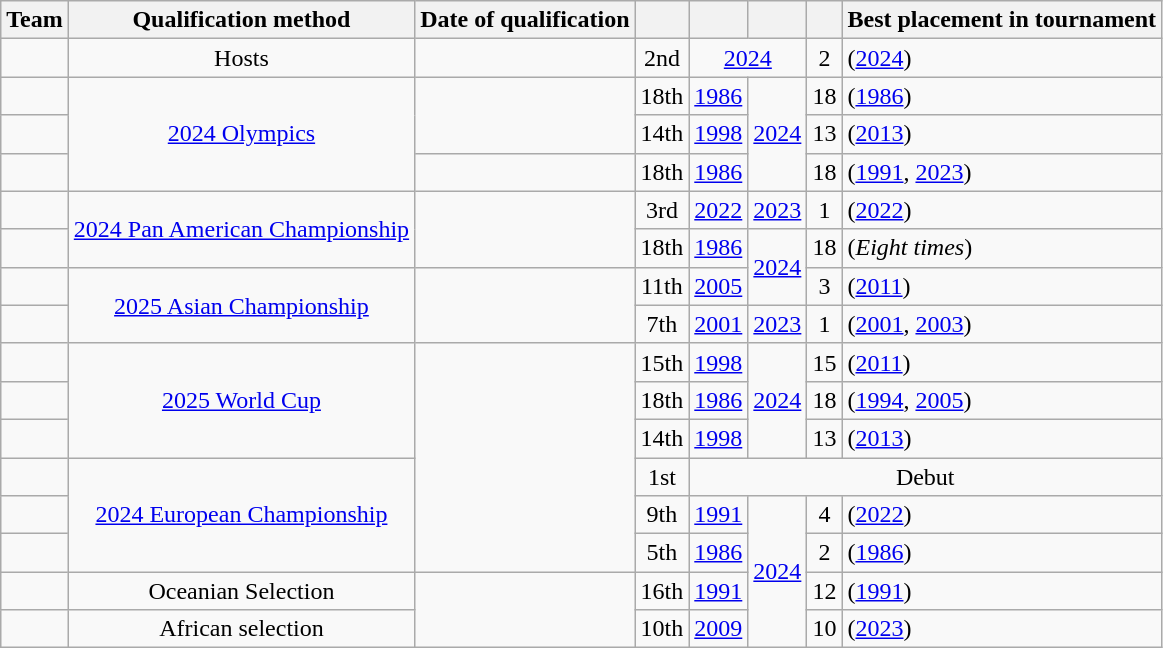<table class="wikitable sortable">
<tr>
<th>Team</th>
<th>Qualification method</th>
<th>Date of qualification</th>
<th></th>
<th></th>
<th></th>
<th></th>
<th>Best placement in tournament</th>
</tr>
<tr>
<td></td>
<td align="center">Hosts</td>
<td align="center"></td>
<td align="center">2nd</td>
<td colspan=2 align="center"><a href='#'>2024</a></td>
<td align="center">2</td>
<td> (<a href='#'>2024</a>)</td>
</tr>
<tr>
<td></td>
<td rowspan=3 align="center"><a href='#'>2024 Olympics</a></td>
<td rowspan=2 align="center"></td>
<td align="center">18th</td>
<td align="center"><a href='#'>1986</a></td>
<td rowspan=3 align="center"><a href='#'>2024</a></td>
<td align="center">18</td>
<td> (<a href='#'>1986</a>)</td>
</tr>
<tr>
<td></td>
<td align="center">14th</td>
<td align="center"><a href='#'>1998</a></td>
<td align="center">13</td>
<td> (<a href='#'>2013</a>)</td>
</tr>
<tr>
<td></td>
<td align="center"></td>
<td align="center">18th</td>
<td align="center"><a href='#'>1986</a></td>
<td align="center">18</td>
<td> (<a href='#'>1991</a>, <a href='#'>2023</a>)</td>
</tr>
<tr>
<td></td>
<td rowspan=2 align="center"><a href='#'>2024 Pan American Championship</a></td>
<td rowspan=2 align="center"></td>
<td align="center">3rd</td>
<td align="center"><a href='#'>2022</a></td>
<td align="center"><a href='#'>2023</a></td>
<td align="center">1</td>
<td> (<a href='#'>2022</a>)</td>
</tr>
<tr>
<td></td>
<td align="center">18th</td>
<td align="center"><a href='#'>1986</a></td>
<td rowspan=2 align="center"><a href='#'>2024</a></td>
<td align="center">18</td>
<td> (<em>Eight times</em>)</td>
</tr>
<tr>
<td></td>
<td rowspan=2 align="center"><a href='#'>2025 Asian Championship</a></td>
<td rowspan=2 align="center"></td>
<td align="center">11th</td>
<td align="center"><a href='#'>2005</a></td>
<td align="center">3</td>
<td> (<a href='#'>2011</a>)</td>
</tr>
<tr>
<td></td>
<td align="center">7th</td>
<td align="center"><a href='#'>2001</a></td>
<td align="center"><a href='#'>2023</a></td>
<td align="center">1</td>
<td> (<a href='#'>2001</a>, <a href='#'>2003</a>)</td>
</tr>
<tr>
<td></td>
<td rowspan=3 align="center"><a href='#'>2025 World Cup</a></td>
<td rowspan=6 align="center"></td>
<td align="center">15th</td>
<td align="center"><a href='#'>1998</a></td>
<td rowspan=3 align="center"><a href='#'>2024</a></td>
<td align="center">15</td>
<td> (<a href='#'>2011</a>)</td>
</tr>
<tr>
<td></td>
<td align="center">18th</td>
<td align="center"><a href='#'>1986</a></td>
<td align="center">18</td>
<td> (<a href='#'>1994</a>, <a href='#'>2005</a>)</td>
</tr>
<tr>
<td></td>
<td align="center">14th</td>
<td align="center"><a href='#'>1998</a></td>
<td align="center">13</td>
<td> (<a href='#'>2013</a>)</td>
</tr>
<tr>
<td></td>
<td rowspan=3 align="center"><a href='#'>2024 European Championship</a></td>
<td align="center">1st</td>
<td colspan=4 align="center">Debut</td>
</tr>
<tr>
<td></td>
<td align="center">9th</td>
<td align="center"><a href='#'>1991</a></td>
<td rowspan=4 align="center"><a href='#'>2024</a></td>
<td align="center">4</td>
<td> (<a href='#'>2022</a>)</td>
</tr>
<tr>
<td></td>
<td align="center">5th</td>
<td align="center"><a href='#'>1986</a></td>
<td align="center">2</td>
<td> (<a href='#'>1986</a>)</td>
</tr>
<tr>
<td></td>
<td align="center">Oceanian Selection</td>
<td rowspan=2 align="center"></td>
<td align="center">16th</td>
<td align="center"><a href='#'>1991</a></td>
<td align="center">12</td>
<td> (<a href='#'>1991</a>)</td>
</tr>
<tr>
<td></td>
<td align="center">African selection</td>
<td align="center">10th</td>
<td align="center"><a href='#'>2009</a></td>
<td align="center">10</td>
<td> (<a href='#'>2023</a>)</td>
</tr>
</table>
